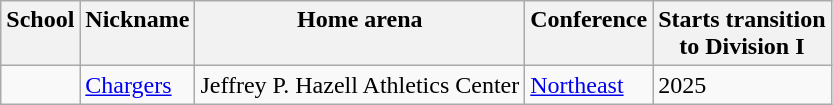<table class="wikitable sortable">
<tr valign=baseline>
<th>School</th>
<th>Nickname</th>
<th>Home arena</th>
<th>Conference</th>
<th>Starts transition<br>to Division I</th>
</tr>
<tr>
<td></td>
<td><a href='#'>Chargers</a></td>
<td>Jeffrey P. Hazell Athletics Center</td>
<td><a href='#'>Northeast</a></td>
<td>2025</td>
</tr>
</table>
